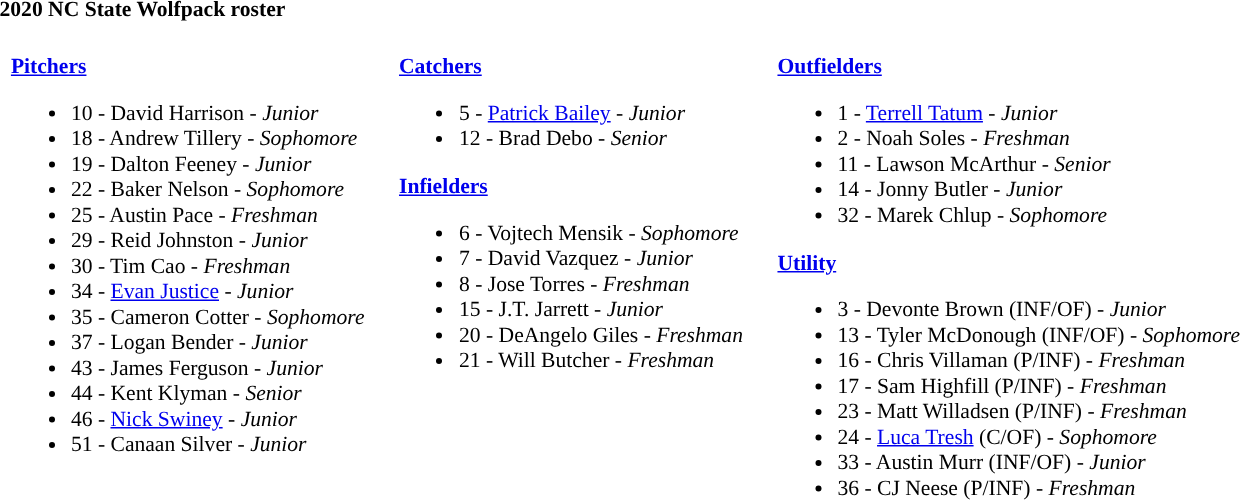<table class="toccolours" style="text-align: left; font-size:90%;">
<tr>
<th colspan="9">2020 NC State Wolfpack roster</th>
</tr>
<tr>
<td width="03"> </td>
<td valign="top"><br><strong><a href='#'>Pitchers</a></strong><ul><li>10 - David Harrison - <em>Junior</em></li><li>18 - Andrew Tillery - <em>Sophomore</em></li><li>19 - Dalton Feeney - <em> Junior</em></li><li>22 - Baker Nelson - <em>Sophomore</em></li><li>25 - Austin Pace - <em>Freshman</em></li><li>29 - Reid Johnston - <em>Junior</em></li><li>30 - Tim Cao - <em>Freshman</em></li><li>34 - <a href='#'>Evan Justice</a> - <em>Junior</em></li><li>35 - Cameron Cotter - <em> Sophomore</em></li><li>37 - Logan Bender - <em> Junior</em></li><li>43 - James Ferguson - <em> Junior</em></li><li>44 - Kent Klyman - <em>Senior</em></li><li>46 - <a href='#'>Nick Swiney</a> - <em>Junior</em></li><li>51 - Canaan Silver - <em>Junior</em></li></ul></td>
<td width="15"> </td>
<td valign="top"><br><strong><a href='#'>Catchers</a></strong><ul><li>5 - <a href='#'>Patrick Bailey</a> - <em>Junior</em></li><li>12 - Brad Debo - <em>Senior</em></li></ul><strong><a href='#'>Infielders</a></strong><ul><li>6 - Vojtech Mensik - <em>Sophomore</em></li><li>7 - David Vazquez - <em>Junior</em></li><li>8 - Jose Torres - <em>Freshman</em></li><li>15 - J.T. Jarrett - <em>Junior</em></li><li>20 - DeAngelo Giles - <em>Freshman</em></li><li>21 - Will Butcher - <em>Freshman</em></li></ul></td>
<td width="15"> </td>
<td valign="top"><br><strong><a href='#'>Outfielders</a></strong><ul><li>1 - <a href='#'>Terrell Tatum</a> - <em>Junior</em></li><li>2 - Noah Soles - <em>Freshman</em></li><li>11 - Lawson McArthur - <em>Senior</em></li><li>14 - Jonny Butler - <em>Junior</em></li><li>32 - Marek Chlup - <em>Sophomore</em></li></ul><strong><a href='#'>Utility</a></strong><ul><li>3 - Devonte Brown (INF/OF) - <em>Junior</em></li><li>13 - Tyler McDonough (INF/OF) - <em>Sophomore</em></li><li>16 - Chris Villaman (P/INF) - <em>Freshman</em></li><li>17 - Sam Highfill (P/INF) - <em>Freshman</em></li><li>23 - Matt Willadsen (P/INF) - <em>Freshman</em></li><li>24 - <a href='#'>Luca Tresh</a> (C/OF) - <em>Sophomore</em></li><li>33 - Austin Murr (INF/OF) - <em>Junior</em></li><li>36 - CJ Neese (P/INF) - <em>Freshman</em></li></ul></td>
<td width="25"> </td>
</tr>
</table>
